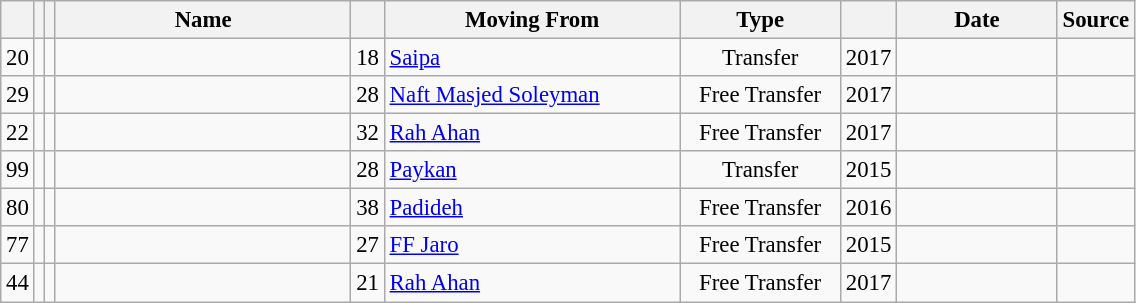<table class="wikitable plainrowheaders sortable" style="font-size:95%">
<tr>
<th></th>
<th></th>
<th></th>
<th scope="col" style="width:190px;">Name</th>
<th></th>
<th scope="col" style="width:190px;">Moving From</th>
<th scope="col" style="width:100px;">Type</th>
<th></th>
<th scope="col" style="width:100px;">Date</th>
<th>Source</th>
</tr>
<tr>
<td align=center>20</td>
<td align=center></td>
<td align=center></td>
<td></td>
<td align=center>18</td>
<td><a href='#'>Saipa</a></td>
<td align=center>Transfer</td>
<td align=center>2017</td>
<td align=center></td>
<td align=center></td>
</tr>
<tr>
<td align=center>29</td>
<td align=center></td>
<td align=center></td>
<td></td>
<td align=center>28</td>
<td><a href='#'>Naft Masjed Soleyman</a></td>
<td align=center>Free Transfer</td>
<td align=center>2017</td>
<td align=center></td>
<td align=center></td>
</tr>
<tr>
<td align=center>22</td>
<td align=center></td>
<td align=center></td>
<td></td>
<td align=center>32</td>
<td><a href='#'>Rah Ahan</a></td>
<td align=center>Free Transfer</td>
<td align=center>2017</td>
<td align=center></td>
<td align=center></td>
</tr>
<tr>
<td align=center>99</td>
<td align=center></td>
<td align=center></td>
<td></td>
<td align=center>28</td>
<td><a href='#'>Paykan</a></td>
<td align=center>Transfer</td>
<td align=center>2015</td>
<td align=center></td>
<td align=center></td>
</tr>
<tr>
<td align=center>80</td>
<td align=center></td>
<td align=center></td>
<td></td>
<td align=center>38</td>
<td><a href='#'>Padideh</a></td>
<td align=center>Free Transfer</td>
<td align=center>2016</td>
<td align=center></td>
<td align=center></td>
</tr>
<tr>
<td align=center>77</td>
<td align=center></td>
<td align=center></td>
<td></td>
<td align=center>27</td>
<td> <a href='#'>FF Jaro</a></td>
<td align=center>Free Transfer</td>
<td align=center>2015</td>
<td align=center></td>
<td align=center></td>
</tr>
<tr>
<td align=center>44</td>
<td align=center></td>
<td align=center></td>
<td></td>
<td align=center>21</td>
<td><a href='#'>Rah Ahan</a></td>
<td align=center>Free Transfer</td>
<td align=center>2017</td>
<td align=center></td>
<td align=center></td>
</tr>
</table>
